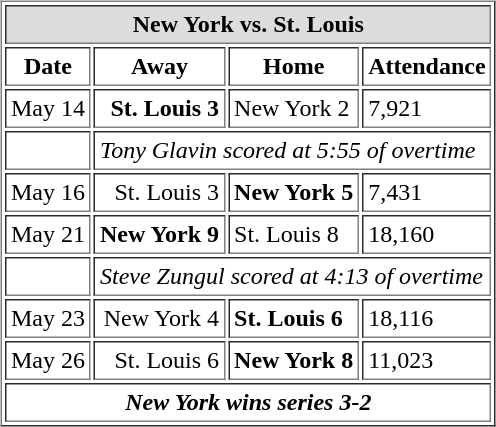<table cellspacing="10">
<tr>
<td valign="top"><br><table cellpadding="3" border="1">
<tr>
<th style="background:#ddd; text-align:center;" colspan="4">New York vs. St. Louis</th>
</tr>
<tr>
<th>Date</th>
<th>Away</th>
<th>Home</th>
<th>Attendance</th>
</tr>
<tr>
<td>May 14</td>
<td style="text-align:right;"><strong>St. Louis 3</strong></td>
<td>New York 2</td>
<td>7,921</td>
</tr>
<tr>
<td></td>
<td style="text-align:left;" colspan="4"><em>Tony Glavin scored at 5:55 of overtime</em></td>
</tr>
<tr>
<td>May 16</td>
<td style="text-align:right;">St. Louis 3</td>
<td><strong>New York 5</strong></td>
<td>7,431</td>
</tr>
<tr>
<td>May 21</td>
<td style="text-align:right;"><strong>New York 9</strong></td>
<td>St. Louis 8</td>
<td>18,160</td>
</tr>
<tr>
<td></td>
<td style="text-align:left;" colspan="4"><em>Steve Zungul scored at 4:13 of overtime</em></td>
</tr>
<tr>
<td>May 23</td>
<td style="text-align:right;">New York 4</td>
<td><strong>St. Louis 6</strong></td>
<td>18,116</td>
</tr>
<tr>
<td>May 26</td>
<td style="text-align:right;">St. Louis 6</td>
<td><strong>New York 8</strong></td>
<td>11,023</td>
</tr>
<tr>
<td style="text-align:center;" colspan="4"><strong><em>New York wins series 3-2</em></strong></td>
</tr>
</table>
</td>
</tr>
</table>
